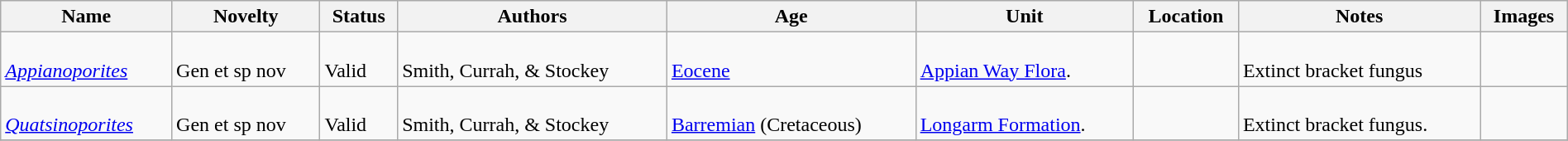<table class="wikitable sortable" align="center" width="100%">
<tr>
<th>Name</th>
<th>Novelty</th>
<th>Status</th>
<th>Authors</th>
<th>Age</th>
<th>Unit</th>
<th>Location</th>
<th>Notes</th>
<th>Images</th>
</tr>
<tr>
<td><br><em><a href='#'>Appianoporites</a></em></td>
<td><br>Gen et sp nov</td>
<td><br>Valid</td>
<td><br>Smith, Currah, & Stockey</td>
<td><br><a href='#'>Eocene</a></td>
<td><br><a href='#'>Appian Way Flora</a>.</td>
<td><br></td>
<td><br>Extinct bracket fungus</td>
<td></td>
</tr>
<tr>
<td><br><em><a href='#'>Quatsinoporites</a></em></td>
<td><br>Gen et sp nov</td>
<td><br>Valid</td>
<td><br>Smith, Currah, & Stockey</td>
<td><br><a href='#'>Barremian</a> (Cretaceous)</td>
<td><br><a href='#'>Longarm Formation</a>.</td>
<td><br></td>
<td><br>Extinct bracket fungus.</td>
<td></td>
</tr>
<tr>
</tr>
</table>
